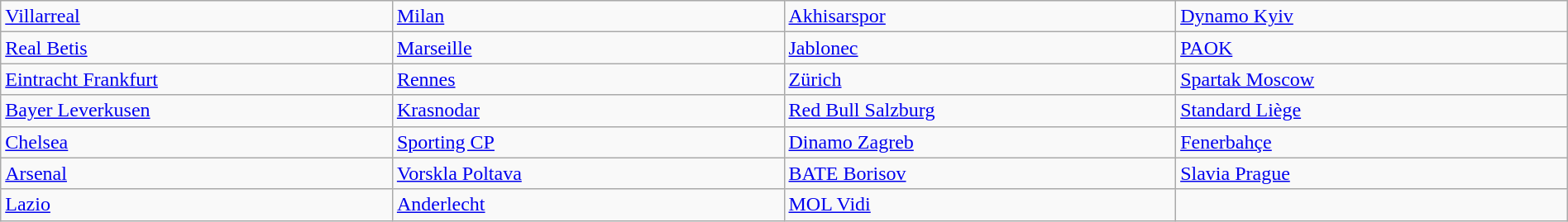<table class="wikitable" style="table-layout:fixed;width:100%;">
<tr>
<td width=25%> <a href='#'>Villarreal</a> </td>
<td width=25%> <a href='#'>Milan</a> </td>
<td width=25%> <a href='#'>Akhisarspor</a> </td>
<td width=25%> <a href='#'>Dynamo Kyiv</a> </td>
</tr>
<tr>
<td> <a href='#'>Real Betis</a> </td>
<td> <a href='#'>Marseille</a> </td>
<td> <a href='#'>Jablonec</a> </td>
<td> <a href='#'>PAOK</a> </td>
</tr>
<tr>
<td> <a href='#'>Eintracht Frankfurt</a> </td>
<td> <a href='#'>Rennes</a> </td>
<td> <a href='#'>Zürich</a> </td>
<td> <a href='#'>Spartak Moscow</a> </td>
</tr>
<tr>
<td> <a href='#'>Bayer Leverkusen</a> </td>
<td> <a href='#'>Krasnodar</a> </td>
<td> <a href='#'>Red Bull Salzburg</a> </td>
<td> <a href='#'>Standard Liège</a> </td>
</tr>
<tr>
<td> <a href='#'>Chelsea</a> </td>
<td> <a href='#'>Sporting CP</a> </td>
<td> <a href='#'>Dinamo Zagreb</a> </td>
<td> <a href='#'>Fenerbahçe</a> </td>
</tr>
<tr>
<td> <a href='#'>Arsenal</a> </td>
<td> <a href='#'>Vorskla Poltava</a> </td>
<td> <a href='#'>BATE Borisov</a> </td>
<td> <a href='#'>Slavia Prague</a> </td>
</tr>
<tr>
<td> <a href='#'>Lazio</a> </td>
<td> <a href='#'>Anderlecht</a> </td>
<td> <a href='#'>MOL Vidi</a> </td>
<td></td>
</tr>
</table>
